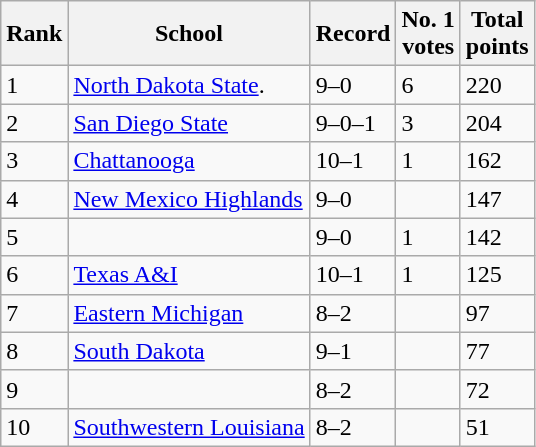<table class="wikitable">
<tr>
<th>Rank</th>
<th>School</th>
<th>Record</th>
<th>No. 1<br>votes</th>
<th>Total<br>points</th>
</tr>
<tr>
<td>1</td>
<td><a href='#'>North Dakota State</a>.</td>
<td>9–0</td>
<td>6</td>
<td>220</td>
</tr>
<tr>
<td>2</td>
<td><a href='#'>San Diego State</a></td>
<td>9–0–1</td>
<td>3</td>
<td>204</td>
</tr>
<tr>
<td>3</td>
<td><a href='#'>Chattanooga</a></td>
<td>10–1</td>
<td>1</td>
<td>162</td>
</tr>
<tr>
<td>4</td>
<td><a href='#'>New Mexico Highlands</a></td>
<td>9–0</td>
<td></td>
<td>147</td>
</tr>
<tr>
<td>5</td>
<td></td>
<td>9–0</td>
<td>1</td>
<td>142</td>
</tr>
<tr>
<td>6</td>
<td><a href='#'>Texas A&I</a></td>
<td>10–1</td>
<td>1</td>
<td>125</td>
</tr>
<tr>
<td>7</td>
<td><a href='#'>Eastern Michigan</a></td>
<td>8–2</td>
<td></td>
<td>97</td>
</tr>
<tr>
<td>8</td>
<td><a href='#'>South Dakota</a></td>
<td>9–1</td>
<td></td>
<td>77</td>
</tr>
<tr>
<td>9</td>
<td></td>
<td>8–2</td>
<td></td>
<td>72</td>
</tr>
<tr>
<td>10</td>
<td><a href='#'>Southwestern Louisiana</a></td>
<td>8–2</td>
<td></td>
<td>51</td>
</tr>
</table>
